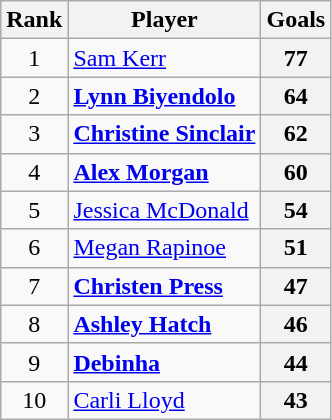<table class="wikitable"   style="text-align:center">
<tr>
<th>Rank</th>
<th>Player</th>
<th>Goals</th>
</tr>
<tr>
<td>1</td>
<td style="text-align:left;"> <a href='#'>Sam Kerr</a></td>
<th>77</th>
</tr>
<tr>
<td>2</td>
<td style="text-align:left;"> <strong><a href='#'>Lynn Biyendolo</a></strong></td>
<th>64</th>
</tr>
<tr>
<td>3</td>
<td style="text-align:left;"> <strong><a href='#'>Christine Sinclair</a></strong></td>
<th>62</th>
</tr>
<tr>
<td>4</td>
<td style="text-align:left;"> <strong><a href='#'>Alex Morgan</a></strong></td>
<th>60</th>
</tr>
<tr>
<td>5</td>
<td style="text-align:left;"> <a href='#'>Jessica McDonald</a></td>
<th>54</th>
</tr>
<tr>
<td>6</td>
<td style="text-align:left;"> <a href='#'>Megan Rapinoe</a></td>
<th>51</th>
</tr>
<tr>
<td>7</td>
<td style="text-align:left;"> <strong><a href='#'>Christen Press</a></strong></td>
<th>47</th>
</tr>
<tr>
<td>8</td>
<td style="text-align:left;"> <strong><a href='#'>Ashley Hatch</a></strong></td>
<th>46</th>
</tr>
<tr>
<td>9</td>
<td style="text-align:left;"> <strong><a href='#'>Debinha</a></strong></td>
<th>44</th>
</tr>
<tr>
<td>10</td>
<td style="text-align:left;"> <a href='#'>Carli Lloyd</a></td>
<th>43</th>
</tr>
</table>
